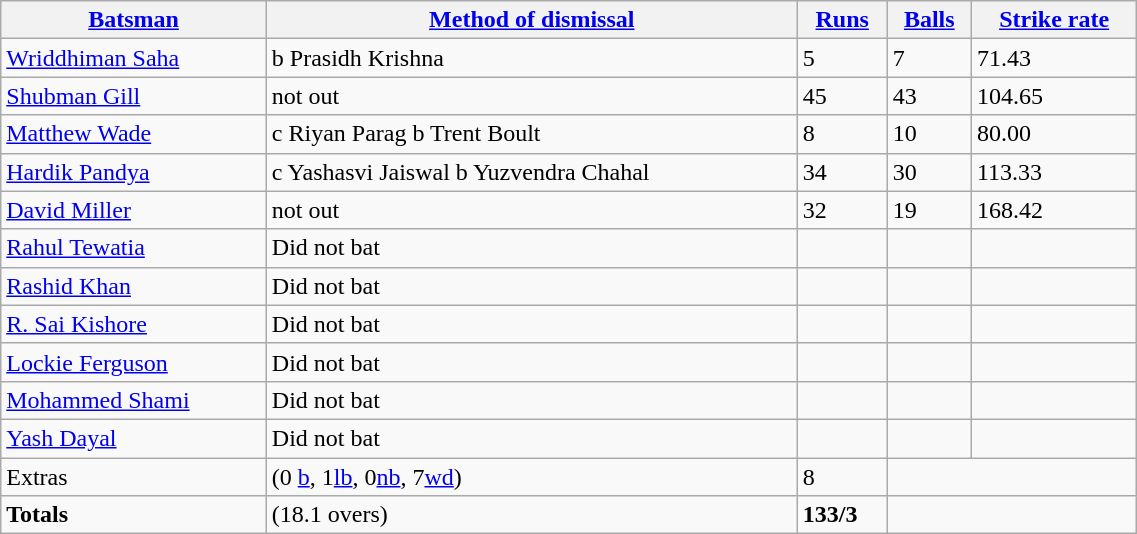<table class=wikitable style="width: 60%;">
<tr>
<th><a href='#'>Batsman</a></th>
<th><a href='#'>Method of dismissal</a></th>
<th><a href='#'>Runs</a></th>
<th><a href='#'>Balls</a></th>
<th><a href='#'>Strike rate</a></th>
</tr>
<tr>
<td><a href='#'>Wriddhiman Saha</a></td>
<td>b Prasidh Krishna</td>
<td>5</td>
<td>7</td>
<td>71.43</td>
</tr>
<tr>
<td><a href='#'>Shubman Gill</a></td>
<td>not out</td>
<td>45</td>
<td>43</td>
<td>104.65</td>
</tr>
<tr>
<td><a href='#'>Matthew Wade</a></td>
<td>c Riyan Parag b Trent Boult</td>
<td>8</td>
<td>10</td>
<td>80.00</td>
</tr>
<tr>
<td><a href='#'>Hardik Pandya</a></td>
<td>c Yashasvi Jaiswal b Yuzvendra Chahal</td>
<td>34</td>
<td>30</td>
<td>113.33</td>
</tr>
<tr>
<td><a href='#'>David Miller</a></td>
<td>not out</td>
<td>32</td>
<td>19</td>
<td>168.42</td>
</tr>
<tr>
<td><a href='#'>Rahul Tewatia</a></td>
<td>Did not bat</td>
<td></td>
<td></td>
<td></td>
</tr>
<tr>
<td><a href='#'>Rashid Khan</a></td>
<td>Did not bat</td>
<td></td>
<td></td>
<td></td>
</tr>
<tr>
<td><a href='#'>R. Sai Kishore</a></td>
<td>Did not bat</td>
<td></td>
<td></td>
<td></td>
</tr>
<tr>
<td><a href='#'>Lockie Ferguson</a></td>
<td>Did not bat</td>
<td></td>
<td></td>
<td></td>
</tr>
<tr>
<td><a href='#'>Mohammed Shami</a></td>
<td>Did not bat</td>
<td></td>
<td></td>
<td></td>
</tr>
<tr>
<td><a href='#'>Yash Dayal</a></td>
<td>Did not bat</td>
<td></td>
<td></td>
<td></td>
</tr>
<tr>
<td>Extras</td>
<td>(0 <a href='#'>b</a>, 1<a href='#'>lb</a>, 0<a href='#'>nb</a>, 7<a href='#'>wd</a>)</td>
<td>8</td>
<td colspan="2"></td>
</tr>
<tr>
<td><strong>Totals</strong></td>
<td>(18.1 overs)</td>
<td><strong>133/3</strong></td>
<td colspan="2"></td>
</tr>
</table>
